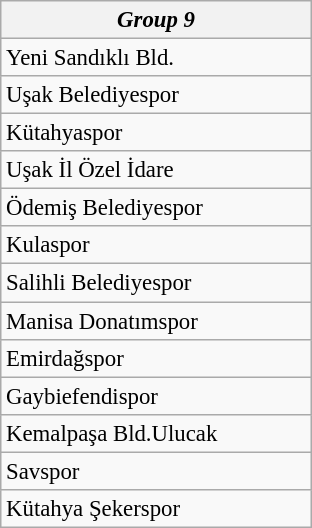<table class="wikitable collapsible collapsed" style="font-size:95%;">
<tr>
<th colspan="1" width="200"><em>Group 9</em></th>
</tr>
<tr>
<td>Yeni Sandıklı Bld.</td>
</tr>
<tr>
<td>Uşak Belediyespor</td>
</tr>
<tr>
<td>Kütahyaspor</td>
</tr>
<tr>
<td>Uşak İl Özel İdare</td>
</tr>
<tr>
<td>Ödemiş Belediyespor</td>
</tr>
<tr>
<td>Kulaspor</td>
</tr>
<tr>
<td>Salihli Belediyespor</td>
</tr>
<tr>
<td>Manisa Donatımspor</td>
</tr>
<tr>
<td>Emirdağspor</td>
</tr>
<tr>
<td>Gaybiefendispor</td>
</tr>
<tr>
<td>Kemalpaşa Bld.Ulucak</td>
</tr>
<tr>
<td>Savspor</td>
</tr>
<tr>
<td>Kütahya Şekerspor</td>
</tr>
</table>
